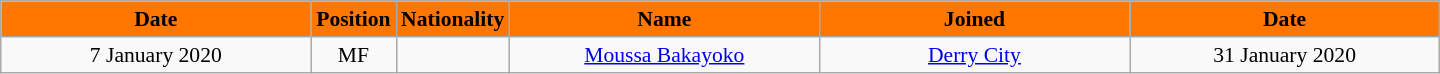<table class="wikitable"  style="text-align:center; font-size:90%; ">
<tr>
<th style="background:#FF7700; color:#000000; width:200px;">Date</th>
<th style="background:#FF7700; color:#000000; width:50px;">Position</th>
<th style="background:#FF7700; color:#000000; width:50px;">Nationality</th>
<th style="background:#FF7700; color:#000000; width:200px;">Name</th>
<th style="background:#FF7700; color:#000000; width:200px;">Joined</th>
<th style="background:#FF7700; color:#000000; width:200px;">Date</th>
</tr>
<tr>
<td>7 January 2020</td>
<td>MF</td>
<td></td>
<td><a href='#'>Moussa Bakayoko</a></td>
<td><a href='#'>Derry City</a></td>
<td>31 January 2020</td>
</tr>
</table>
